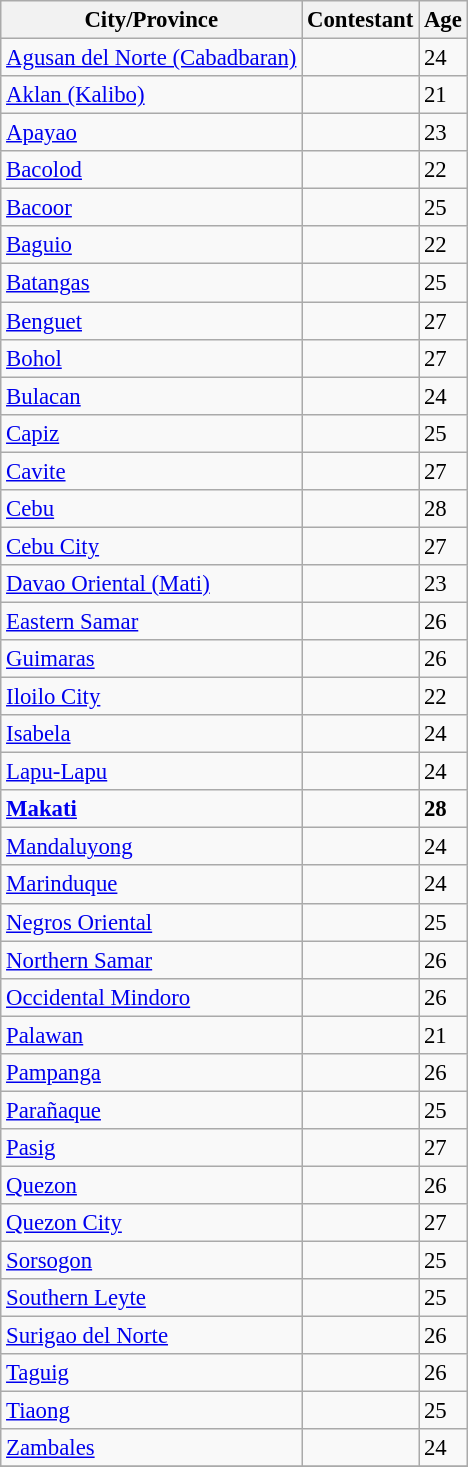<table class="wikitable sortable" style="font-size: 95%;">
<tr>
<th>City/Province</th>
<th>Contestant</th>
<th>Age</th>
</tr>
<tr>
<td><a href='#'>Agusan del Norte (Cabadbaran)</a></td>
<td></td>
<td>24</td>
</tr>
<tr>
<td><a href='#'>Aklan (Kalibo)</a></td>
<td></td>
<td>21</td>
</tr>
<tr>
<td><a href='#'>Apayao</a></td>
<td></td>
<td>23</td>
</tr>
<tr>
<td><a href='#'>Bacolod</a></td>
<td></td>
<td>22</td>
</tr>
<tr>
<td><a href='#'>Bacoor</a></td>
<td></td>
<td>25</td>
</tr>
<tr>
<td><a href='#'>Baguio</a></td>
<td></td>
<td>22</td>
</tr>
<tr>
<td><a href='#'>Batangas</a></td>
<td></td>
<td>25</td>
</tr>
<tr>
<td><a href='#'>Benguet</a></td>
<td></td>
<td>27</td>
</tr>
<tr>
<td><a href='#'>Bohol</a></td>
<td></td>
<td>27</td>
</tr>
<tr>
<td><a href='#'>Bulacan</a></td>
<td></td>
<td>24</td>
</tr>
<tr>
<td><a href='#'>Capiz</a></td>
<td></td>
<td>25</td>
</tr>
<tr>
<td><a href='#'>Cavite</a></td>
<td></td>
<td>27</td>
</tr>
<tr>
<td><a href='#'>Cebu</a></td>
<td></td>
<td>28</td>
</tr>
<tr>
<td><a href='#'>Cebu City</a></td>
<td></td>
<td>27</td>
</tr>
<tr>
<td><a href='#'>Davao Oriental (Mati)</a></td>
<td></td>
<td>23</td>
</tr>
<tr>
<td><a href='#'>Eastern Samar</a></td>
<td></td>
<td>26</td>
</tr>
<tr>
<td><a href='#'>Guimaras</a></td>
<td></td>
<td>26</td>
</tr>
<tr>
<td><a href='#'>Iloilo City</a></td>
<td></td>
<td>22</td>
</tr>
<tr>
<td><a href='#'>Isabela</a></td>
<td></td>
<td>24</td>
</tr>
<tr>
<td><a href='#'>Lapu-Lapu</a></td>
<td></td>
<td>24</td>
</tr>
<tr>
<td><strong><a href='#'>Makati</a></strong></td>
<td><strong></strong></td>
<td><strong>28</strong></td>
</tr>
<tr>
<td><a href='#'>Mandaluyong</a></td>
<td></td>
<td>24</td>
</tr>
<tr>
<td><a href='#'>Marinduque</a></td>
<td></td>
<td>24</td>
</tr>
<tr>
<td><a href='#'>Negros Oriental</a></td>
<td></td>
<td>25</td>
</tr>
<tr>
<td><a href='#'>Northern Samar</a></td>
<td></td>
<td>26</td>
</tr>
<tr>
<td><a href='#'>Occidental Mindoro</a></td>
<td></td>
<td>26</td>
</tr>
<tr>
<td><a href='#'>Palawan</a></td>
<td></td>
<td>21</td>
</tr>
<tr>
<td><a href='#'>Pampanga</a></td>
<td></td>
<td>26</td>
</tr>
<tr>
<td><a href='#'>Parañaque</a></td>
<td></td>
<td>25</td>
</tr>
<tr>
<td><a href='#'>Pasig</a></td>
<td></td>
<td>27</td>
</tr>
<tr>
<td><a href='#'>Quezon</a></td>
<td></td>
<td>26</td>
</tr>
<tr>
<td><a href='#'>Quezon City</a></td>
<td></td>
<td>27</td>
</tr>
<tr>
<td><a href='#'>Sorsogon</a></td>
<td></td>
<td>25</td>
</tr>
<tr>
<td><a href='#'>Southern Leyte</a></td>
<td></td>
<td>25</td>
</tr>
<tr>
<td><a href='#'>Surigao del Norte</a></td>
<td></td>
<td>26</td>
</tr>
<tr>
<td><a href='#'>Taguig</a></td>
<td></td>
<td>26</td>
</tr>
<tr>
<td><a href='#'>Tiaong</a></td>
<td></td>
<td>25</td>
</tr>
<tr>
<td><a href='#'>Zambales</a></td>
<td></td>
<td>24</td>
</tr>
<tr>
</tr>
</table>
